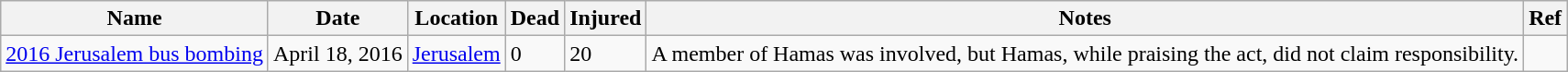<table class="wikitable">
<tr>
<th>Name</th>
<th>Date</th>
<th>Location</th>
<th>Dead</th>
<th>Injured</th>
<th>Notes</th>
<th>Ref</th>
</tr>
<tr>
<td><a href='#'>2016 Jerusalem bus bombing</a></td>
<td>April 18, 2016</td>
<td><a href='#'>Jerusalem</a></td>
<td>0</td>
<td>20</td>
<td>A member of Hamas was involved, but Hamas, while praising the act, did not claim responsibility.</td>
<td></td>
</tr>
</table>
